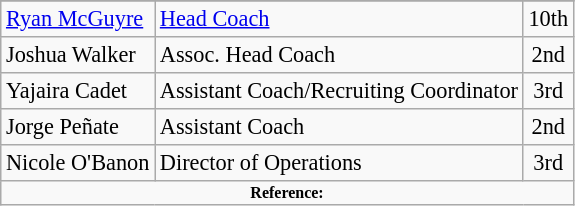<table class="wikitable" style="font-size:93%;">
<tr>
</tr>
<tr>
<td><a href='#'>Ryan McGuyre</a></td>
<td><a href='#'>Head Coach</a></td>
<td align=center>10th</td>
</tr>
<tr>
<td>Joshua Walker</td>
<td>Assoc. Head Coach</td>
<td align=center>2nd</td>
</tr>
<tr>
<td>Yajaira Cadet</td>
<td>Assistant Coach/Recruiting Coordinator</td>
<td align=center>3rd</td>
</tr>
<tr>
<td>Jorge Peñate</td>
<td>Assistant Coach</td>
<td align=center>2nd</td>
</tr>
<tr>
<td>Nicole O'Banon</td>
<td>Director of Operations</td>
<td align=center>3rd</td>
</tr>
<tr>
<td colspan="4"  style="font-size:8pt; text-align:center;"><strong>Reference:</strong></td>
</tr>
</table>
